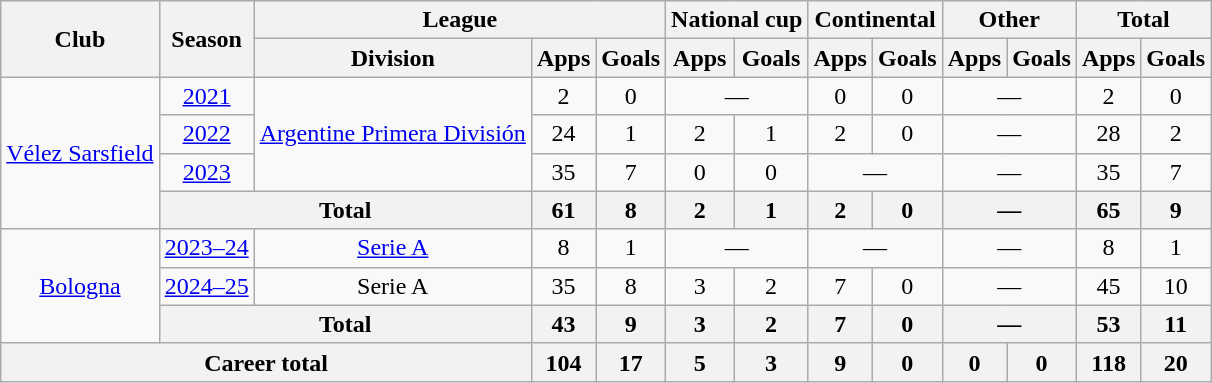<table class="wikitable" style="text-align:center">
<tr>
<th rowspan="2">Club</th>
<th rowspan="2">Season</th>
<th colspan="3">League</th>
<th colspan="2">National cup</th>
<th colspan="2">Continental</th>
<th colspan="2">Other</th>
<th colspan="2">Total</th>
</tr>
<tr>
<th>Division</th>
<th>Apps</th>
<th>Goals</th>
<th>Apps</th>
<th>Goals</th>
<th>Apps</th>
<th>Goals</th>
<th>Apps</th>
<th>Goals</th>
<th>Apps</th>
<th>Goals</th>
</tr>
<tr>
<td rowspan="4"><a href='#'>Vélez Sarsfield</a></td>
<td><a href='#'>2021</a></td>
<td rowspan="3"><a href='#'>Argentine Primera División</a></td>
<td>2</td>
<td>0</td>
<td colspan="2">—</td>
<td>0</td>
<td>0</td>
<td colspan="2">—</td>
<td>2</td>
<td>0</td>
</tr>
<tr>
<td><a href='#'>2022</a></td>
<td>24</td>
<td>1</td>
<td>2</td>
<td>1</td>
<td>2</td>
<td>0</td>
<td colspan="2">—</td>
<td>28</td>
<td>2</td>
</tr>
<tr>
<td><a href='#'>2023</a></td>
<td>35</td>
<td>7</td>
<td>0</td>
<td>0</td>
<td colspan="2">—</td>
<td colspan="2">—</td>
<td>35</td>
<td>7</td>
</tr>
<tr>
<th colspan="2">Total</th>
<th>61</th>
<th>8</th>
<th>2</th>
<th>1</th>
<th>2</th>
<th>0</th>
<th colspan="2">—</th>
<th>65</th>
<th>9</th>
</tr>
<tr>
<td rowspan="3"><a href='#'>Bologna</a></td>
<td><a href='#'>2023–24</a></td>
<td><a href='#'>Serie A</a></td>
<td>8</td>
<td>1</td>
<td colspan="2">—</td>
<td colspan="2">—</td>
<td colspan="2">—</td>
<td>8</td>
<td>1</td>
</tr>
<tr>
<td><a href='#'>2024–25</a></td>
<td>Serie A</td>
<td>35</td>
<td>8</td>
<td>3</td>
<td>2</td>
<td>7</td>
<td>0</td>
<td colspan="2">—</td>
<td>45</td>
<td>10</td>
</tr>
<tr>
<th colspan="2">Total</th>
<th>43</th>
<th>9</th>
<th>3</th>
<th>2</th>
<th>7</th>
<th>0</th>
<th colspan="2">—</th>
<th>53</th>
<th>11</th>
</tr>
<tr>
<th colspan="3">Career total</th>
<th>104</th>
<th>17</th>
<th>5</th>
<th>3</th>
<th>9</th>
<th>0</th>
<th>0</th>
<th>0</th>
<th>118</th>
<th>20</th>
</tr>
</table>
